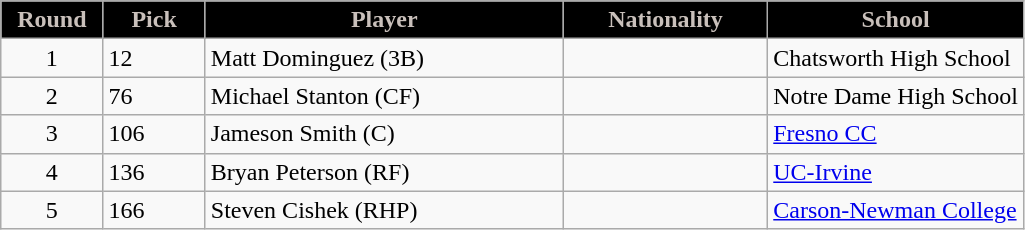<table class="wikitable sortable sortable">
<tr>
<th style="background:#000000;color:#C9C0BB;" width="10%">Round</th>
<th style="background:#000000;color:#C9C0BB;" width="10%">Pick</th>
<th style="background:#000000;color:#C9C0BB;" width="35%">Player</th>
<th style="background:#000000;color:#C9C0BB;" width="20%">Nationality</th>
<th style="background:#000000;color:#C9C0BB;" width="35%">School</th>
</tr>
<tr>
<td align=center>1</td>
<td>12</td>
<td>Matt Dominguez (3B)</td>
<td></td>
<td>Chatsworth High School</td>
</tr>
<tr>
<td align=center>2</td>
<td>76</td>
<td>Michael Stanton (CF)</td>
<td></td>
<td>Notre Dame High School</td>
</tr>
<tr>
<td align=center>3</td>
<td>106</td>
<td>Jameson Smith (C)</td>
<td></td>
<td><a href='#'>Fresno CC</a></td>
</tr>
<tr>
<td align=center>4</td>
<td>136</td>
<td>Bryan Peterson (RF)</td>
<td></td>
<td><a href='#'>UC-Irvine</a></td>
</tr>
<tr>
<td align=center>5</td>
<td>166</td>
<td>Steven Cishek (RHP)</td>
<td></td>
<td><a href='#'>Carson-Newman College</a></td>
</tr>
</table>
